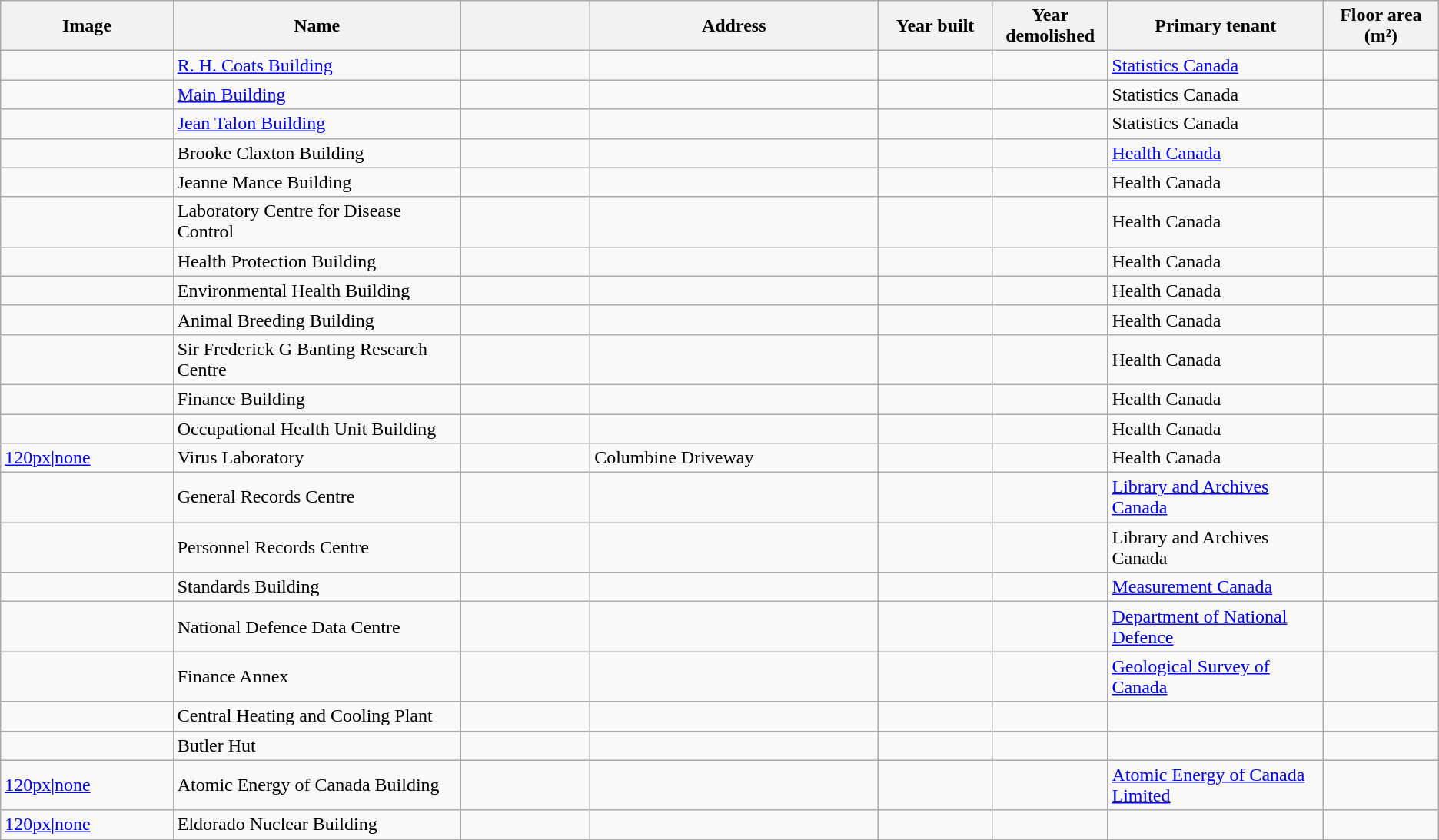<table class="wikitable sortable">
<tr>
<th width="12%" class="unsortable">Image</th>
<th width="20%">Name</th>
<th width="9%"></th>
<th width="20%">Address</th>
<th width="8%">Year built</th>
<th width="8%">Year demolished</th>
<th width="15%">Primary tenant</th>
<th width="8%">Floor area<br>(m²)</th>
</tr>
<tr>
<td></td>
<td><a href='#'>R. H. Coats Building</a></td>
<td></td>
<td></td>
<td></td>
<td></td>
<td><a href='#'>Statistics Canada</a></td>
<td></td>
</tr>
<tr>
<td></td>
<td><a href='#'>Main Building</a></td>
<td></td>
<td></td>
<td></td>
<td></td>
<td>Statistics Canada</td>
<td></td>
</tr>
<tr>
<td></td>
<td><a href='#'>Jean Talon Building</a></td>
<td></td>
<td></td>
<td></td>
<td></td>
<td>Statistics Canada</td>
<td></td>
</tr>
<tr>
<td></td>
<td>Brooke Claxton Building</td>
<td></td>
<td></td>
<td></td>
<td></td>
<td><a href='#'>Health Canada</a></td>
<td></td>
</tr>
<tr>
<td></td>
<td>Jeanne Mance Building</td>
<td></td>
<td></td>
<td></td>
<td></td>
<td>Health Canada</td>
<td></td>
</tr>
<tr>
<td></td>
<td>Laboratory Centre for Disease Control</td>
<td></td>
<td></td>
<td></td>
<td></td>
<td>Health Canada</td>
<td></td>
</tr>
<tr>
<td></td>
<td>Health Protection Building</td>
<td></td>
<td></td>
<td></td>
<td></td>
<td>Health Canada</td>
<td></td>
</tr>
<tr>
<td></td>
<td>Environmental Health Building</td>
<td></td>
<td></td>
<td></td>
<td></td>
<td>Health Canada</td>
<td></td>
</tr>
<tr>
<td></td>
<td>Animal Breeding Building</td>
<td></td>
<td></td>
<td></td>
<td></td>
<td>Health Canada</td>
<td></td>
</tr>
<tr>
<td></td>
<td>Sir Frederick G Banting Research Centre</td>
<td></td>
<td></td>
<td></td>
<td></td>
<td>Health Canada</td>
<td></td>
</tr>
<tr>
<td></td>
<td>Finance Building</td>
<td></td>
<td></td>
<td></td>
<td></td>
<td>Health Canada</td>
<td></td>
</tr>
<tr>
<td></td>
<td>Occupational Health Unit Building</td>
<td></td>
<td></td>
<td></td>
<td></td>
<td>Health Canada</td>
<td></td>
</tr>
<tr>
<td><a href='#'>120px|none</a></td>
<td>Virus Laboratory</td>
<td></td>
<td>Columbine Driveway</td>
<td></td>
<td></td>
<td>Health Canada</td>
<td></td>
</tr>
<tr>
<td></td>
<td>General Records Centre</td>
<td></td>
<td></td>
<td></td>
<td></td>
<td><a href='#'>Library and Archives Canada</a></td>
<td></td>
</tr>
<tr>
<td></td>
<td>Personnel Records Centre</td>
<td></td>
<td></td>
<td></td>
<td></td>
<td>Library and Archives Canada</td>
<td></td>
</tr>
<tr>
<td></td>
<td>Standards Building</td>
<td></td>
<td></td>
<td></td>
<td></td>
<td><a href='#'>Measurement Canada</a></td>
<td></td>
</tr>
<tr>
<td></td>
<td>National Defence Data Centre</td>
<td></td>
<td></td>
<td></td>
<td></td>
<td><a href='#'>Department of National Defence</a></td>
<td></td>
</tr>
<tr>
<td></td>
<td>Finance Annex</td>
<td></td>
<td></td>
<td></td>
<td></td>
<td><a href='#'>Geological Survey of Canada</a></td>
<td></td>
</tr>
<tr>
<td></td>
<td>Central Heating and Cooling Plant</td>
<td></td>
<td></td>
<td></td>
<td></td>
<td></td>
<td></td>
</tr>
<tr>
<td></td>
<td>Butler Hut</td>
<td></td>
<td></td>
<td></td>
<td></td>
<td></td>
<td></td>
</tr>
<tr>
<td><a href='#'>120px|none</a></td>
<td>Atomic Energy of Canada Building</td>
<td></td>
<td></td>
<td></td>
<td></td>
<td><a href='#'>Atomic Energy of Canada Limited</a></td>
<td></td>
</tr>
<tr>
<td><a href='#'>120px|none</a></td>
<td>Eldorado Nuclear Building</td>
<td></td>
<td></td>
<td></td>
<td></td>
<td></td>
<td></td>
</tr>
</table>
